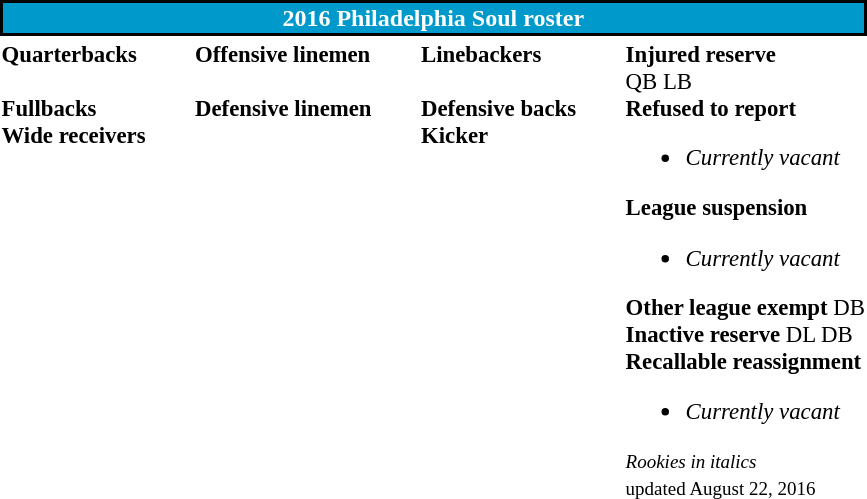<table class="toccolours" style="text-align: left;">
<tr>
<th colspan=7 style="background:#09C; border: 2px solid #000; color:#fff; text-align:center;"><strong>2016 Philadelphia Soul roster</strong></th>
</tr>
<tr>
<td style="font-size: 95%;vertical-align:top;"><strong>Quarterbacks</strong><br>
<br><strong>Fullbacks</strong>
<br><strong>Wide receivers</strong>




</td>
<td style="width: 25px;"></td>
<td style="font-size: 95%;vertical-align:top;"><strong>Offensive linemen</strong><br>


<br><strong>Defensive linemen</strong>




</td>
<td style="width: 25px;"></td>
<td style="font-size: 95%;vertical-align:top;"><strong>Linebackers</strong><br>
<br><strong>Defensive backs</strong>



<br><strong>Kicker</strong>
</td>
<td style="width: 25px;"></td>
<td style="font-size: 95%;vertical-align:top;"><strong>Injured reserve</strong><br> QB
 LB<br><strong>Refused to report</strong><ul><li><em>Currently vacant</em></li></ul><strong>League suspension</strong><ul><li><em>Currently vacant</em></li></ul><strong>Other league exempt</strong>
 DB<br><strong>Inactive reserve</strong>
 DL
 DB<br><strong>Recallable reassignment</strong><ul><li><em>Currently vacant</em></li></ul><small><em>Rookies in italics</em><br><span></span> updated August 22, 2016</small><br>
</td>
</tr>
<tr>
</tr>
</table>
